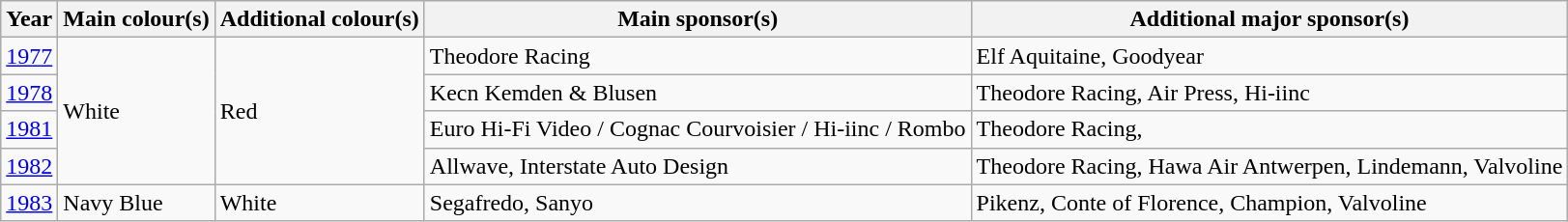<table class="wikitable">
<tr>
<th>Year</th>
<th>Main colour(s)</th>
<th>Additional colour(s)</th>
<th>Main sponsor(s)</th>
<th>Additional major sponsor(s)</th>
</tr>
<tr>
<td><a href='#'>1977</a></td>
<td rowspan=4>White</td>
<td rowspan=4>Red</td>
<td>Theodore Racing</td>
<td>Elf Aquitaine, Goodyear</td>
</tr>
<tr>
<td><a href='#'>1978</a></td>
<td>Kecn Kemden & Blusen</td>
<td>Theodore Racing, Air Press, Hi-iinc</td>
</tr>
<tr>
<td><a href='#'>1981</a></td>
<td>Euro Hi-Fi Video / Cognac Courvoisier / Hi-iinc / Rombo</td>
<td>Theodore Racing,</td>
</tr>
<tr>
<td><a href='#'>1982</a></td>
<td>Allwave, Interstate Auto Design</td>
<td>Theodore Racing, Hawa Air Antwerpen, Lindemann, Valvoline</td>
</tr>
<tr>
<td><a href='#'>1983</a></td>
<td>Navy Blue</td>
<td>White</td>
<td>Segafredo, Sanyo</td>
<td>Pikenz, Conte of Florence, Champion, Valvoline</td>
</tr>
</table>
